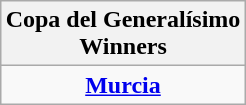<table class="wikitable" style="text-align: center; margin: 0 auto;">
<tr>
<th>Copa del Generalísimo<br>Winners</th>
</tr>
<tr>
<td><strong><a href='#'>Murcia</a></strong></td>
</tr>
</table>
